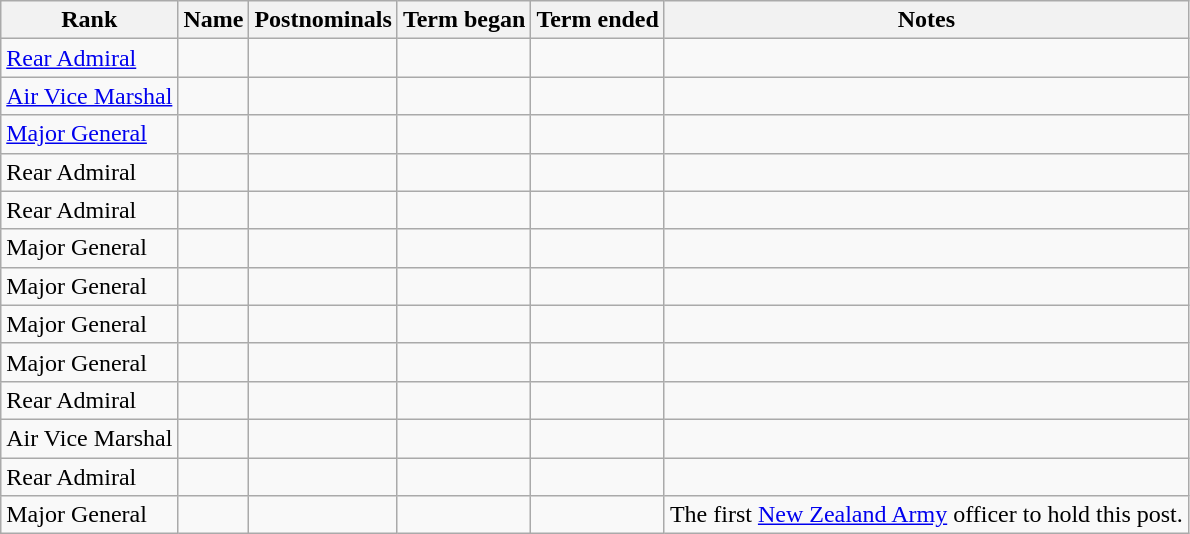<table class="wikitable sortable">
<tr>
<th>Rank</th>
<th>Name</th>
<th>Postnominals</th>
<th>Term began</th>
<th>Term ended</th>
<th>Notes</th>
</tr>
<tr>
<td><a href='#'>Rear Admiral</a></td>
<td></td>
<td></td>
<td></td>
<td></td>
<td></td>
</tr>
<tr>
<td><a href='#'>Air Vice Marshal</a></td>
<td></td>
<td></td>
<td></td>
<td></td>
<td></td>
</tr>
<tr>
<td><a href='#'>Major General</a></td>
<td></td>
<td></td>
<td></td>
<td></td>
<td></td>
</tr>
<tr>
<td>Rear Admiral</td>
<td></td>
<td></td>
<td></td>
<td></td>
<td></td>
</tr>
<tr>
<td>Rear Admiral</td>
<td></td>
<td></td>
<td></td>
<td></td>
<td></td>
</tr>
<tr>
<td>Major General</td>
<td></td>
<td></td>
<td></td>
<td></td>
<td></td>
</tr>
<tr>
<td>Major General</td>
<td></td>
<td></td>
<td></td>
<td></td>
<td></td>
</tr>
<tr>
<td>Major General</td>
<td></td>
<td></td>
<td></td>
<td></td>
<td></td>
</tr>
<tr>
<td>Major General</td>
<td></td>
<td></td>
<td></td>
<td></td>
<td></td>
</tr>
<tr>
<td>Rear Admiral</td>
<td></td>
<td></td>
<td></td>
<td></td>
<td></td>
</tr>
<tr>
<td>Air Vice Marshal</td>
<td></td>
<td></td>
<td></td>
<td></td>
<td></td>
</tr>
<tr>
<td>Rear Admiral</td>
<td></td>
<td></td>
<td></td>
<td></td>
<td></td>
</tr>
<tr>
<td>Major General</td>
<td></td>
<td></td>
<td></td>
<td></td>
<td>The first <a href='#'>New Zealand Army</a> officer to hold this post. </td>
</tr>
</table>
